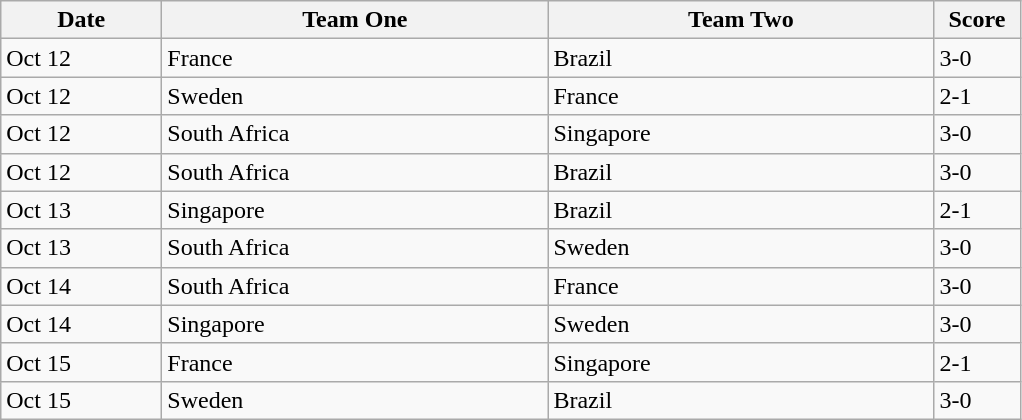<table class="wikitable">
<tr>
<th width=100>Date</th>
<th width=250>Team One</th>
<th width=250>Team Two</th>
<th width=50>Score</th>
</tr>
<tr>
<td>Oct 12</td>
<td> France</td>
<td> Brazil</td>
<td>3-0</td>
</tr>
<tr>
<td>Oct 12</td>
<td> Sweden</td>
<td> France</td>
<td>2-1</td>
</tr>
<tr>
<td>Oct 12</td>
<td> South Africa</td>
<td> Singapore</td>
<td>3-0</td>
</tr>
<tr>
<td>Oct 12</td>
<td> South Africa</td>
<td> Brazil</td>
<td>3-0</td>
</tr>
<tr>
<td>Oct 13</td>
<td> Singapore</td>
<td> Brazil</td>
<td>2-1</td>
</tr>
<tr>
<td>Oct 13</td>
<td> South Africa</td>
<td> Sweden</td>
<td>3-0</td>
</tr>
<tr>
<td>Oct 14</td>
<td> South Africa</td>
<td> France</td>
<td>3-0</td>
</tr>
<tr>
<td>Oct 14</td>
<td> Singapore</td>
<td> Sweden</td>
<td>3-0</td>
</tr>
<tr>
<td>Oct 15</td>
<td> France</td>
<td> Singapore</td>
<td>2-1</td>
</tr>
<tr>
<td>Oct 15</td>
<td> Sweden</td>
<td> Brazil</td>
<td>3-0</td>
</tr>
</table>
